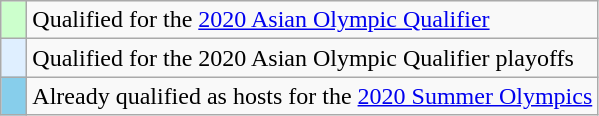<table class="wikitable" style="text-align:left">
<tr>
<td width=10px bgcolor=#ccffcc></td>
<td>Qualified for the <a href='#'>2020 Asian Olympic Qualifier</a></td>
</tr>
<tr>
<td width=10px bgcolor=#dfefff></td>
<td>Qualified for the 2020 Asian Olympic Qualifier playoffs</td>
</tr>
<tr>
<td width=10px bgcolor=#87ceeb></td>
<td>Already qualified as hosts for the <a href='#'>2020 Summer Olympics</a></td>
</tr>
</table>
